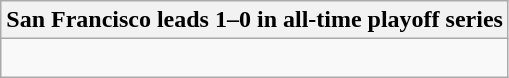<table class="wikitable collapsible collapsed">
<tr>
<th>San Francisco leads 1–0 in all-time playoff series</th>
</tr>
<tr>
<td><br></td>
</tr>
</table>
